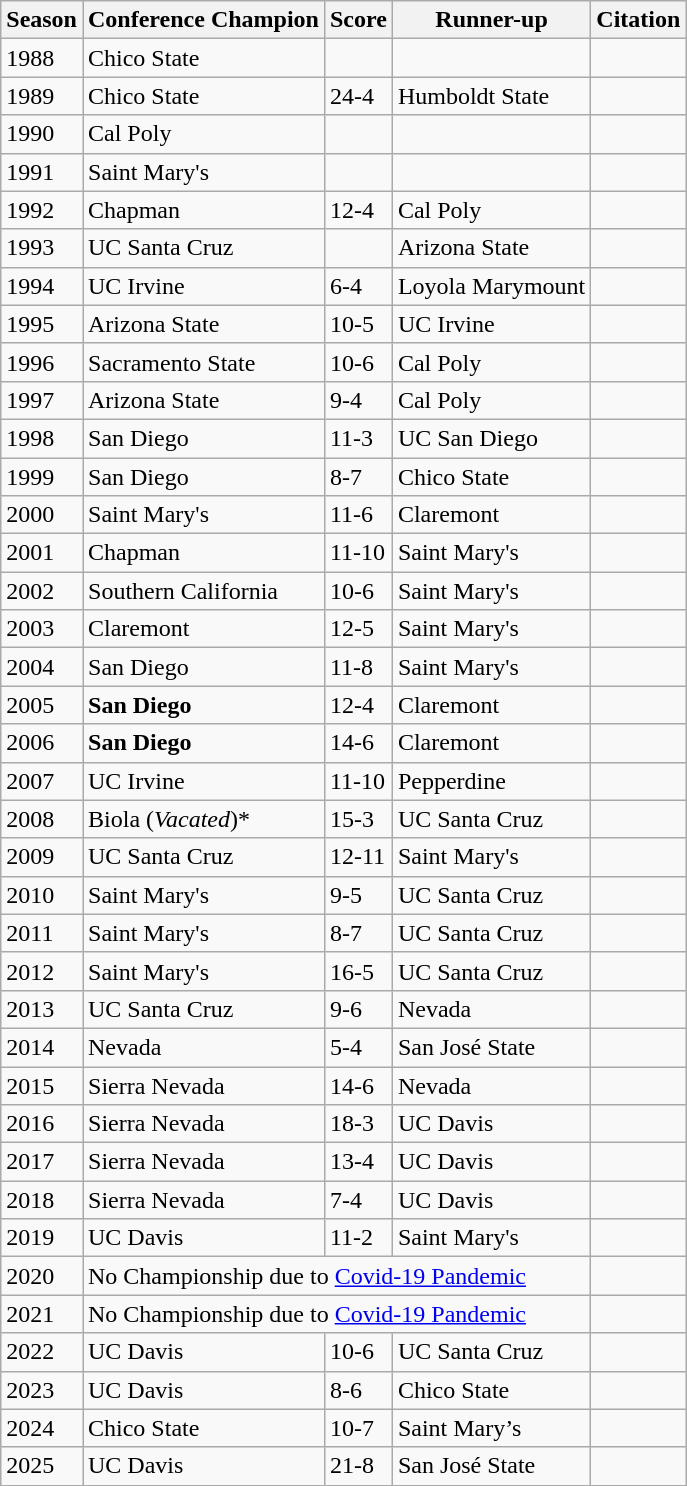<table class="wikitable">
<tr>
<th>Season</th>
<th>Conference Champion</th>
<th>Score</th>
<th>Runner-up</th>
<th>Citation</th>
</tr>
<tr>
<td>1988</td>
<td>Chico State</td>
<td></td>
<td></td>
<td></td>
</tr>
<tr>
<td>1989</td>
<td>Chico State</td>
<td>24-4</td>
<td>Humboldt State</td>
<td></td>
</tr>
<tr>
<td>1990</td>
<td>Cal Poly</td>
<td></td>
<td></td>
<td></td>
</tr>
<tr>
<td>1991</td>
<td>Saint Mary's</td>
<td></td>
<td></td>
<td></td>
</tr>
<tr>
<td>1992</td>
<td>Chapman</td>
<td>12-4</td>
<td>Cal Poly</td>
<td></td>
</tr>
<tr>
<td>1993</td>
<td>UC Santa Cruz</td>
<td></td>
<td>Arizona State</td>
<td></td>
</tr>
<tr>
<td>1994</td>
<td>UC Irvine</td>
<td>6-4</td>
<td>Loyola Marymount</td>
<td></td>
</tr>
<tr>
<td>1995</td>
<td>Arizona State</td>
<td>10-5</td>
<td>UC Irvine</td>
<td></td>
</tr>
<tr>
<td>1996</td>
<td>Sacramento State</td>
<td>10-6</td>
<td>Cal Poly</td>
<td></td>
</tr>
<tr>
<td>1997</td>
<td>Arizona State</td>
<td>9-4</td>
<td>Cal Poly</td>
<td></td>
</tr>
<tr>
<td>1998</td>
<td>San Diego</td>
<td>11-3</td>
<td>UC San Diego</td>
<td></td>
</tr>
<tr>
<td>1999</td>
<td>San Diego</td>
<td>8-7</td>
<td>Chico State</td>
<td></td>
</tr>
<tr>
<td>2000</td>
<td>Saint Mary's</td>
<td>11-6</td>
<td>Claremont</td>
<td></td>
</tr>
<tr>
<td>2001</td>
<td>Chapman</td>
<td>11-10</td>
<td>Saint Mary's</td>
<td></td>
</tr>
<tr>
<td>2002</td>
<td>Southern California</td>
<td>10-6</td>
<td>Saint Mary's</td>
<td></td>
</tr>
<tr>
<td>2003</td>
<td>Claremont</td>
<td>12-5</td>
<td>Saint Mary's</td>
<td></td>
</tr>
<tr>
<td>2004</td>
<td>San Diego</td>
<td>11-8</td>
<td>Saint Mary's</td>
<td></td>
</tr>
<tr>
<td>2005</td>
<td><strong>San Diego</strong></td>
<td>12-4</td>
<td>Claremont</td>
<td></td>
</tr>
<tr>
<td>2006</td>
<td><strong>San Diego</strong></td>
<td>14-6</td>
<td>Claremont</td>
<td></td>
</tr>
<tr>
<td>2007</td>
<td>UC Irvine</td>
<td>11-10</td>
<td>Pepperdine</td>
<td></td>
</tr>
<tr>
<td>2008</td>
<td>Biola (<em>Vacated</em>)*</td>
<td>15-3</td>
<td>UC Santa Cruz</td>
<td></td>
</tr>
<tr>
<td>2009</td>
<td>UC Santa Cruz</td>
<td>12-11</td>
<td>Saint Mary's</td>
<td></td>
</tr>
<tr>
<td>2010</td>
<td>Saint Mary's</td>
<td>9-5</td>
<td>UC Santa Cruz</td>
<td></td>
</tr>
<tr>
<td>2011</td>
<td>Saint Mary's</td>
<td>8-7</td>
<td>UC Santa Cruz</td>
<td></td>
</tr>
<tr>
<td>2012</td>
<td>Saint Mary's</td>
<td>16-5</td>
<td>UC Santa Cruz</td>
<td></td>
</tr>
<tr>
<td>2013</td>
<td>UC Santa Cruz</td>
<td>9-6</td>
<td>Nevada</td>
<td></td>
</tr>
<tr>
<td>2014</td>
<td>Nevada</td>
<td>5-4</td>
<td>San José State</td>
<td></td>
</tr>
<tr>
<td>2015</td>
<td>Sierra Nevada</td>
<td>14-6</td>
<td>Nevada</td>
<td></td>
</tr>
<tr>
<td>2016</td>
<td>Sierra Nevada</td>
<td>18-3</td>
<td>UC Davis</td>
<td></td>
</tr>
<tr>
<td>2017</td>
<td>Sierra Nevada</td>
<td>13-4</td>
<td>UC Davis</td>
<td></td>
</tr>
<tr>
<td>2018</td>
<td>Sierra Nevada</td>
<td>7-4</td>
<td>UC Davis</td>
<td></td>
</tr>
<tr>
<td>2019</td>
<td>UC Davis</td>
<td>11-2</td>
<td>Saint Mary's</td>
<td></td>
</tr>
<tr>
<td>2020</td>
<td colspan="3">No Championship due to <a href='#'>Covid-19 Pandemic</a></td>
<td></td>
</tr>
<tr>
<td>2021</td>
<td colspan="3">No Championship due to <a href='#'>Covid-19 Pandemic</a></td>
<td></td>
</tr>
<tr>
<td>2022</td>
<td>UC Davis</td>
<td>10-6</td>
<td>UC Santa Cruz</td>
<td></td>
</tr>
<tr>
<td>2023</td>
<td>UC Davis</td>
<td>8-6</td>
<td>Chico State</td>
<td></td>
</tr>
<tr>
<td>2024</td>
<td>Chico State</td>
<td>10-7</td>
<td>Saint Mary’s</td>
<td></td>
</tr>
<tr>
<td>2025</td>
<td>UC Davis</td>
<td>21-8</td>
<td>San José State</td>
<td></td>
</tr>
</table>
